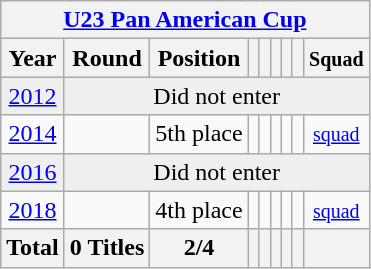<table class="wikitable" style="text-align: center;">
<tr>
<th colspan=9><a href='#'>U23 Pan American Cup</a></th>
</tr>
<tr>
<th>Year</th>
<th>Round</th>
<th>Position</th>
<th></th>
<th></th>
<th></th>
<th></th>
<th></th>
<th><small>Squad</small></th>
</tr>
<tr bgcolor="efefef">
<td> <a href='#'>2012</a></td>
<td colspan=9>Did not enter</td>
</tr>
<tr>
<td> <a href='#'>2014</a></td>
<td></td>
<td>5th place</td>
<td></td>
<td></td>
<td></td>
<td></td>
<td></td>
<td><small><a href='#'>squad</a></small></td>
</tr>
<tr bgcolor="efefef">
<td> <a href='#'>2016</a></td>
<td colspan=9>Did not enter</td>
</tr>
<tr>
<td> <a href='#'>2018</a></td>
<td></td>
<td>4th place</td>
<td></td>
<td></td>
<td></td>
<td></td>
<td></td>
<td><small><a href='#'>squad</a></small></td>
</tr>
<tr>
<th>Total</th>
<th>0 Titles</th>
<th>2/4</th>
<th></th>
<th></th>
<th></th>
<th></th>
<th></th>
<th></th>
</tr>
</table>
